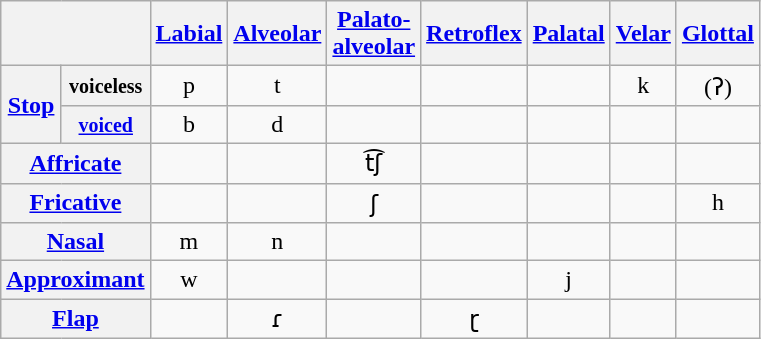<table class="wikitable" style="text-align:center">
<tr>
<th colspan="2"></th>
<th><a href='#'>Labial</a></th>
<th><a href='#'>Alveolar</a></th>
<th><a href='#'>Palato-<br>alveolar</a></th>
<th><a href='#'>Retroflex</a></th>
<th><a href='#'>Palatal</a></th>
<th><a href='#'>Velar</a></th>
<th><a href='#'>Glottal</a></th>
</tr>
<tr>
<th rowspan="2"><a href='#'>Stop</a></th>
<th><small>voiceless</small></th>
<td>p</td>
<td>t</td>
<td></td>
<td></td>
<td></td>
<td>k</td>
<td>(ʔ)</td>
</tr>
<tr>
<th><a href='#'><small>voiced</small></a></th>
<td>b</td>
<td>d</td>
<td></td>
<td></td>
<td></td>
<td></td>
<td></td>
</tr>
<tr>
<th colspan="2"><a href='#'>Affricate</a></th>
<td></td>
<td></td>
<td>t͡ʃ</td>
<td></td>
<td></td>
<td></td>
<td></td>
</tr>
<tr>
<th colspan="2"><a href='#'>Fricative</a></th>
<td></td>
<td></td>
<td>ʃ</td>
<td></td>
<td></td>
<td></td>
<td>h</td>
</tr>
<tr>
<th colspan="2"><a href='#'>Nasal</a></th>
<td>m</td>
<td>n</td>
<td></td>
<td></td>
<td></td>
<td></td>
<td></td>
</tr>
<tr>
<th colspan="2"><a href='#'>Approximant</a></th>
<td>w</td>
<td></td>
<td></td>
<td></td>
<td>j</td>
<td></td>
<td></td>
</tr>
<tr>
<th colspan="2"><a href='#'>Flap</a></th>
<td></td>
<td>ɾ</td>
<td></td>
<td>ɽ</td>
<td></td>
<td></td>
<td></td>
</tr>
</table>
